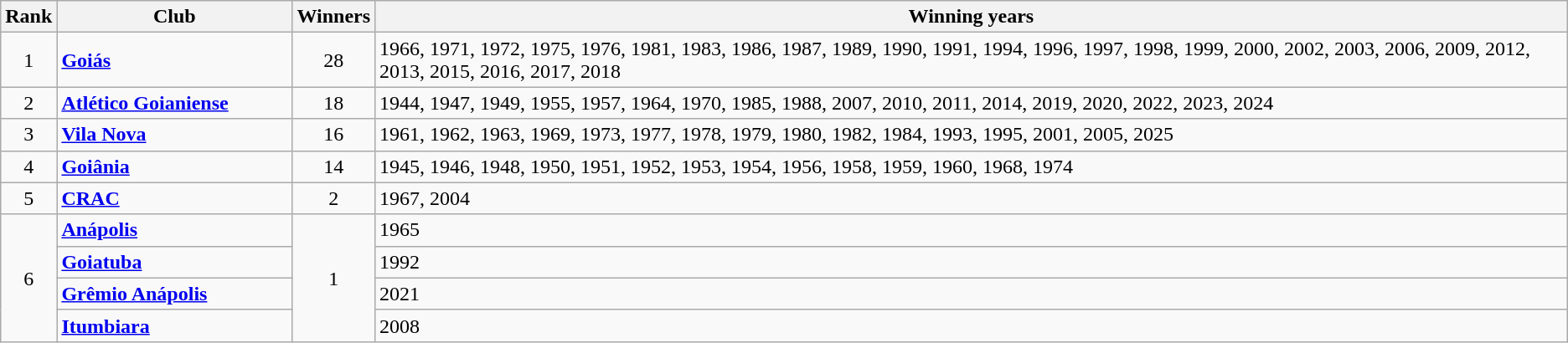<table class="wikitable sortable">
<tr>
<th>Rank</th>
<th style="width:180px">Club</th>
<th>Winners</th>
<th>Winning years</th>
</tr>
<tr>
<td align=center>1</td>
<td><strong><a href='#'>Goiás</a></strong></td>
<td align=center>28</td>
<td>1966, 1971, 1972, 1975, 1976, 1981, 1983, 1986, 1987, 1989, 1990, 1991, 1994, 1996, 1997, 1998, 1999, 2000, 2002, 2003, 2006, 2009, 2012, 2013, 2015, 2016, 2017, 2018</td>
</tr>
<tr>
<td align=center>2</td>
<td><strong><a href='#'>Atlético Goianiense</a></strong></td>
<td align=center>18</td>
<td>1944, 1947, 1949, 1955, 1957, 1964, 1970, 1985, 1988, 2007, 2010, 2011, 2014, 2019, 2020, 2022, 2023, 2024</td>
</tr>
<tr>
<td align=center>3</td>
<td><strong><a href='#'>Vila Nova</a></strong></td>
<td align=center>16</td>
<td>1961, 1962, 1963, 1969, 1973, 1977, 1978, 1979, 1980, 1982, 1984, 1993, 1995, 2001, 2005, 2025</td>
</tr>
<tr>
<td align=center>4</td>
<td><strong><a href='#'>Goiânia</a></strong></td>
<td align=center>14</td>
<td>1945, 1946, 1948, 1950, 1951, 1952, 1953, 1954, 1956, 1958, 1959, 1960, 1968, 1974</td>
</tr>
<tr>
<td align=center>5</td>
<td><strong><a href='#'>CRAC</a></strong></td>
<td align=center>2</td>
<td>1967, 2004</td>
</tr>
<tr>
<td rowspan=4 align=center>6</td>
<td><strong><a href='#'>Anápolis</a></strong></td>
<td rowspan=4 align=center>1</td>
<td>1965</td>
</tr>
<tr>
<td><strong><a href='#'>Goiatuba</a></strong></td>
<td>1992</td>
</tr>
<tr>
<td><strong><a href='#'>Grêmio Anápolis</a></strong></td>
<td>2021</td>
</tr>
<tr>
<td><strong><a href='#'>Itumbiara</a></strong></td>
<td>2008</td>
</tr>
</table>
